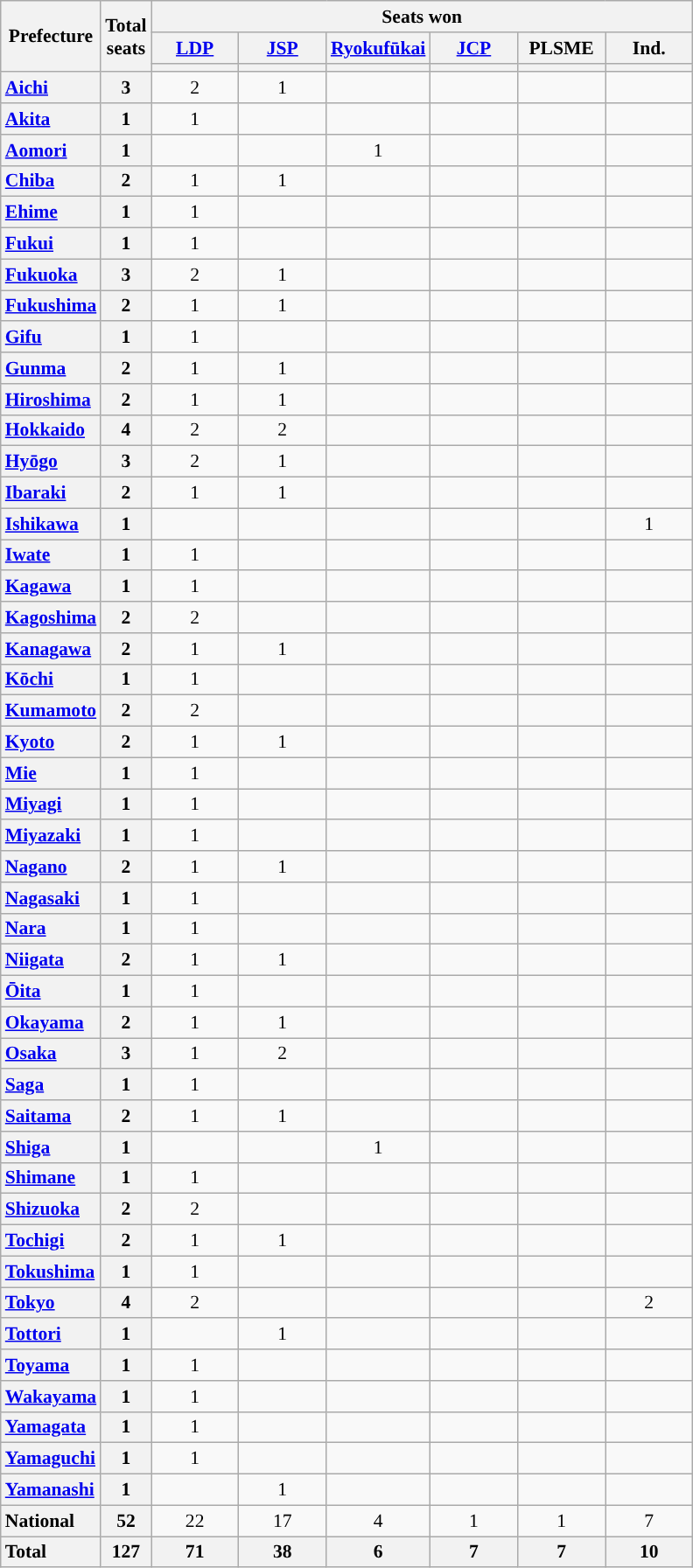<table class="wikitable" style="text-align:center; font-size: 0.9em;">
<tr>
<th rowspan="3">Prefecture</th>
<th rowspan="3">Total<br>seats</th>
<th colspan="6">Seats won</th>
</tr>
<tr>
<th class="unsortable" style="width:60px;"><a href='#'>LDP</a></th>
<th class="unsortable" style="width:60px;"><a href='#'>JSP</a></th>
<th class="unsortable" style="width:60px;"><a href='#'>Ryokufūkai</a></th>
<th class="unsortable" style="width:60px;"><a href='#'>JCP</a></th>
<th class="unsortable" style="width:60px;">PLSME</th>
<th class="unsortable" style="width:60px;">Ind.</th>
</tr>
<tr>
<th style="background:"></th>
<th style="background:"></th>
<th style="background:"></th>
<th style="background:"></th>
<th></th>
<th style="background:"></th>
</tr>
<tr>
<th style="text-align: left;"><a href='#'>Aichi</a></th>
<th>3</th>
<td>2</td>
<td>1</td>
<td></td>
<td></td>
<td></td>
<td></td>
</tr>
<tr>
<th style="text-align: left;"><a href='#'>Akita</a></th>
<th>1</th>
<td>1</td>
<td></td>
<td></td>
<td></td>
<td></td>
<td></td>
</tr>
<tr>
<th style="text-align: left;"><a href='#'>Aomori</a></th>
<th>1</th>
<td></td>
<td></td>
<td>1</td>
<td></td>
<td></td>
<td></td>
</tr>
<tr>
<th style="text-align: left;"><a href='#'>Chiba</a></th>
<th>2</th>
<td>1</td>
<td>1</td>
<td></td>
<td></td>
<td></td>
<td></td>
</tr>
<tr>
<th style="text-align: left;"><a href='#'>Ehime</a></th>
<th>1</th>
<td>1</td>
<td></td>
<td></td>
<td></td>
<td></td>
<td></td>
</tr>
<tr>
<th style="text-align: left;"><a href='#'>Fukui</a></th>
<th>1</th>
<td>1</td>
<td></td>
<td></td>
<td></td>
<td></td>
<td></td>
</tr>
<tr>
<th style="text-align: left;"><a href='#'>Fukuoka</a></th>
<th>3</th>
<td>2</td>
<td>1</td>
<td></td>
<td></td>
<td></td>
<td></td>
</tr>
<tr>
<th style="text-align: left;"><a href='#'>Fukushima</a></th>
<th>2</th>
<td>1</td>
<td>1</td>
<td></td>
<td></td>
<td></td>
<td></td>
</tr>
<tr>
<th style="text-align: left;"><a href='#'>Gifu</a></th>
<th>1</th>
<td>1</td>
<td></td>
<td></td>
<td></td>
<td></td>
<td></td>
</tr>
<tr>
<th style="text-align: left;"><a href='#'>Gunma</a></th>
<th>2</th>
<td>1</td>
<td>1</td>
<td></td>
<td></td>
<td></td>
<td></td>
</tr>
<tr>
<th style="text-align: left;"><a href='#'>Hiroshima</a></th>
<th>2</th>
<td>1</td>
<td>1</td>
<td></td>
<td></td>
<td></td>
<td></td>
</tr>
<tr>
<th style="text-align: left;"><a href='#'>Hokkaido</a></th>
<th>4</th>
<td>2</td>
<td>2</td>
<td></td>
<td></td>
<td></td>
<td></td>
</tr>
<tr>
<th style="text-align: left;"><a href='#'>Hyōgo</a></th>
<th>3</th>
<td>2</td>
<td>1</td>
<td></td>
<td></td>
<td></td>
<td></td>
</tr>
<tr>
<th style="text-align: left;"><a href='#'>Ibaraki</a></th>
<th>2</th>
<td>1</td>
<td>1</td>
<td></td>
<td></td>
<td></td>
<td></td>
</tr>
<tr>
<th style="text-align: left;"><a href='#'>Ishikawa</a></th>
<th>1</th>
<td></td>
<td></td>
<td></td>
<td></td>
<td></td>
<td>1</td>
</tr>
<tr>
<th style="text-align: left;"><a href='#'>Iwate</a></th>
<th>1</th>
<td>1</td>
<td></td>
<td></td>
<td></td>
<td></td>
<td></td>
</tr>
<tr>
<th style="text-align: left;"><a href='#'>Kagawa</a></th>
<th>1</th>
<td>1</td>
<td></td>
<td></td>
<td></td>
<td></td>
<td></td>
</tr>
<tr>
<th style="text-align: left;"><a href='#'>Kagoshima</a></th>
<th>2</th>
<td>2</td>
<td></td>
<td></td>
<td></td>
<td></td>
<td></td>
</tr>
<tr>
<th style="text-align: left;"><a href='#'>Kanagawa</a></th>
<th>2</th>
<td>1</td>
<td>1</td>
<td></td>
<td></td>
<td></td>
<td></td>
</tr>
<tr>
<th style="text-align: left;"><a href='#'>Kōchi</a></th>
<th>1</th>
<td>1</td>
<td></td>
<td></td>
<td></td>
<td></td>
<td></td>
</tr>
<tr>
<th style="text-align: left;"><a href='#'>Kumamoto</a></th>
<th>2</th>
<td>2</td>
<td></td>
<td></td>
<td></td>
<td></td>
<td></td>
</tr>
<tr>
<th style="text-align: left;"><a href='#'>Kyoto</a></th>
<th>2</th>
<td>1</td>
<td>1</td>
<td></td>
<td></td>
<td></td>
<td></td>
</tr>
<tr>
<th style="text-align: left;"><a href='#'>Mie</a></th>
<th>1</th>
<td>1</td>
<td></td>
<td></td>
<td></td>
<td></td>
<td></td>
</tr>
<tr>
<th style="text-align: left;"><a href='#'>Miyagi</a></th>
<th>1</th>
<td>1</td>
<td></td>
<td></td>
<td></td>
<td></td>
<td></td>
</tr>
<tr>
<th style="text-align: left;"><a href='#'>Miyazaki</a></th>
<th>1</th>
<td>1</td>
<td></td>
<td></td>
<td></td>
<td></td>
<td></td>
</tr>
<tr>
<th style="text-align: left;"><a href='#'>Nagano</a></th>
<th>2</th>
<td>1</td>
<td>1</td>
<td></td>
<td></td>
<td></td>
<td></td>
</tr>
<tr>
<th style="text-align: left;"><a href='#'>Nagasaki</a></th>
<th>1</th>
<td>1</td>
<td></td>
<td></td>
<td></td>
<td></td>
<td></td>
</tr>
<tr>
<th style="text-align: left;"><a href='#'>Nara</a></th>
<th>1</th>
<td>1</td>
<td></td>
<td></td>
<td></td>
<td></td>
<td></td>
</tr>
<tr>
<th style="text-align: left;"><a href='#'>Niigata</a></th>
<th>2</th>
<td>1</td>
<td>1</td>
<td></td>
<td></td>
<td></td>
<td></td>
</tr>
<tr>
<th style="text-align: left;"><a href='#'>Ōita</a></th>
<th>1</th>
<td>1</td>
<td></td>
<td></td>
<td></td>
<td></td>
<td></td>
</tr>
<tr>
<th style="text-align: left;"><a href='#'>Okayama</a></th>
<th>2</th>
<td>1</td>
<td>1</td>
<td></td>
<td></td>
<td></td>
<td></td>
</tr>
<tr>
<th style="text-align: left;"><a href='#'>Osaka</a></th>
<th>3</th>
<td>1</td>
<td>2</td>
<td></td>
<td></td>
<td></td>
<td></td>
</tr>
<tr>
<th style="text-align: left;"><a href='#'>Saga</a></th>
<th>1</th>
<td>1</td>
<td></td>
<td></td>
<td></td>
<td></td>
<td></td>
</tr>
<tr>
<th style="text-align: left;"><a href='#'>Saitama</a></th>
<th>2</th>
<td>1</td>
<td>1</td>
<td></td>
<td></td>
<td></td>
<td></td>
</tr>
<tr>
<th style="text-align: left;"><a href='#'>Shiga</a></th>
<th>1</th>
<td></td>
<td></td>
<td>1</td>
<td></td>
<td></td>
<td></td>
</tr>
<tr>
<th style="text-align: left;"><a href='#'>Shimane</a></th>
<th>1</th>
<td>1</td>
<td></td>
<td></td>
<td></td>
<td></td>
<td></td>
</tr>
<tr>
<th style="text-align: left;"><a href='#'>Shizuoka</a></th>
<th>2</th>
<td>2</td>
<td></td>
<td></td>
<td></td>
<td></td>
<td></td>
</tr>
<tr>
<th style="text-align: left;"><a href='#'>Tochigi</a></th>
<th>2</th>
<td>1</td>
<td>1</td>
<td></td>
<td></td>
<td></td>
<td></td>
</tr>
<tr>
<th style="text-align: left;"><a href='#'>Tokushima</a></th>
<th>1</th>
<td>1</td>
<td></td>
<td></td>
<td></td>
<td></td>
<td></td>
</tr>
<tr>
<th style="text-align: left;"><a href='#'>Tokyo</a></th>
<th>4</th>
<td>2</td>
<td></td>
<td></td>
<td></td>
<td></td>
<td>2</td>
</tr>
<tr>
<th style="text-align: left;"><a href='#'>Tottori</a></th>
<th>1</th>
<td></td>
<td>1</td>
<td></td>
<td></td>
<td></td>
<td></td>
</tr>
<tr>
<th style="text-align: left;"><a href='#'>Toyama</a></th>
<th>1</th>
<td>1</td>
<td></td>
<td></td>
<td></td>
<td></td>
<td></td>
</tr>
<tr>
<th style="text-align: left;"><a href='#'>Wakayama</a></th>
<th>1</th>
<td>1</td>
<td></td>
<td></td>
<td></td>
<td></td>
<td></td>
</tr>
<tr>
<th style="text-align: left;"><a href='#'>Yamagata</a></th>
<th>1</th>
<td>1</td>
<td></td>
<td></td>
<td></td>
<td></td>
<td></td>
</tr>
<tr>
<th style="text-align: left;"><a href='#'>Yamaguchi</a></th>
<th>1</th>
<td>1</td>
<td></td>
<td></td>
<td></td>
<td></td>
<td></td>
</tr>
<tr>
<th style="text-align: left;"><a href='#'>Yamanashi</a></th>
<th>1</th>
<td></td>
<td>1</td>
<td></td>
<td></td>
<td></td>
<td></td>
</tr>
<tr>
<th style="text-align: left;">National</th>
<th>52</th>
<td>22</td>
<td>17</td>
<td>4</td>
<td>1</td>
<td>1</td>
<td>7</td>
</tr>
<tr class="sortbottom">
<th style="text-align: left;">Total</th>
<th>127</th>
<th>71</th>
<th>38</th>
<th>6</th>
<th>7</th>
<th>7</th>
<th>10</th>
</tr>
</table>
